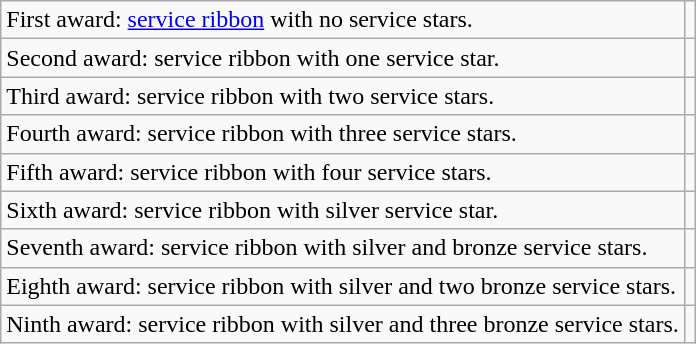<table class="wikitable">
<tr>
<td>First award:  <a href='#'>service ribbon</a> with no service stars.</td>
<td></td>
</tr>
<tr>
<td>Second award:  service ribbon with one service star.</td>
<td></td>
</tr>
<tr>
<td>Third award:  service ribbon with two service stars.</td>
<td></td>
</tr>
<tr>
<td>Fourth award:  service ribbon with three service stars.</td>
<td></td>
</tr>
<tr>
<td>Fifth award:  service ribbon with four service stars.</td>
<td></td>
</tr>
<tr>
<td>Sixth award:  service ribbon with silver service star.</td>
<td></td>
</tr>
<tr>
<td>Seventh award:  service ribbon with silver and bronze service stars.</td>
<td></td>
</tr>
<tr>
<td>Eighth award:  service ribbon with silver and two bronze service stars.</td>
<td></td>
</tr>
<tr>
<td>Ninth award:  service ribbon with silver and three bronze service stars.</td>
<td></td>
</tr>
</table>
